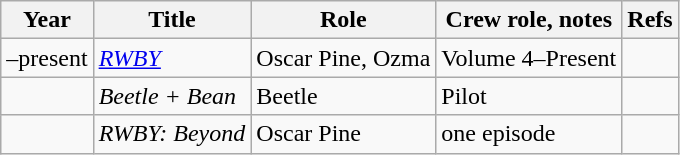<table class="wikitable sortable plainrowheaders">
<tr>
<th>Year</th>
<th>Title</th>
<th>Role</th>
<th class="unsortable">Crew role, notes</th>
<th class="unsortable">Refs</th>
</tr>
<tr>
<td>–present</td>
<td><em><a href='#'>RWBY</a></em></td>
<td>Oscar Pine, Ozma</td>
<td>Volume 4–Present</td>
<td></td>
</tr>
<tr>
<td></td>
<td><em>Beetle + Bean</em></td>
<td>Beetle</td>
<td>Pilot</td>
<td></td>
</tr>
<tr>
<td></td>
<td><em>RWBY: Beyond</em></td>
<td>Oscar Pine</td>
<td>one episode</td>
<td></td>
</tr>
</table>
